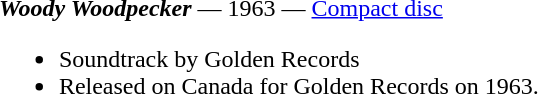<table class="toccolours" style="margin: 0 auto; width: 95%;">
<tr style="vertical-align: top;">
<td width="100%"><strong><em>Woody Woodpecker</em></strong> — 1963 — <a href='#'>Compact disc</a><br><ul><li>Soundtrack by Golden Records</li><li>Released on Canada for Golden Records on 1963.</li></ul></td>
</tr>
</table>
